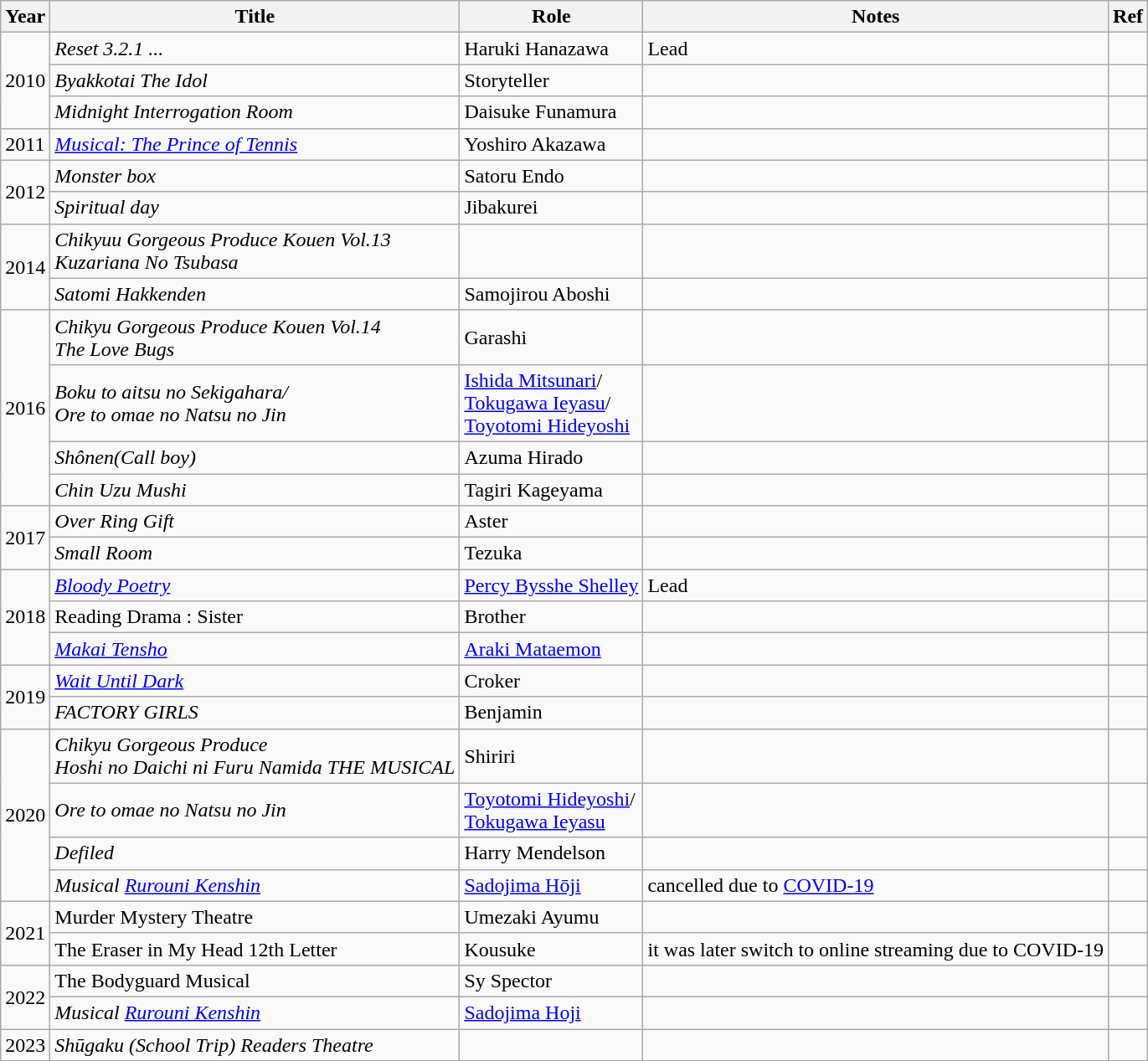<table class="wikitable">
<tr>
<th>Year</th>
<th>Title</th>
<th>Role</th>
<th>Notes</th>
<th>Ref</th>
</tr>
<tr>
<td rowspan="3">2010</td>
<td><em>Reset 3.2.1 ...</em></td>
<td>Haruki Hanazawa</td>
<td>Lead</td>
<td></td>
</tr>
<tr>
<td><em>Byakkotai The Idol</em></td>
<td>Storyteller</td>
<td></td>
<td></td>
</tr>
<tr>
<td><em>Midnight Interrogation Room</em></td>
<td>Daisuke Funamura</td>
<td></td>
<td></td>
</tr>
<tr>
<td>2011</td>
<td><em><a href='#'>Musical: The Prince of Tennis</a></em></td>
<td>Yoshiro Akazawa</td>
<td></td>
<td></td>
</tr>
<tr>
<td rowspan="2">2012</td>
<td><em>Monster box</em></td>
<td>Satoru Endo</td>
<td></td>
<td></td>
</tr>
<tr>
<td><em>Spiritual day</em></td>
<td>Jibakurei</td>
<td></td>
<td></td>
</tr>
<tr>
<td rowspan="2">2014</td>
<td><em>Chikyuu Gorgeous Produce Kouen Vol.13</em><br><em>Kuzariana No Tsubasa</em></td>
<td></td>
<td></td>
<td></td>
</tr>
<tr>
<td><em>Satomi Hakkenden</em></td>
<td>Samojirou Aboshi</td>
<td></td>
<td></td>
</tr>
<tr>
<td rowspan="4">2016</td>
<td><em>Chikyu Gorgeous Produce Kouen Vol.14</em><br><em>The Love Bugs</em></td>
<td>Garashi</td>
<td></td>
<td></td>
</tr>
<tr>
<td><em>Boku to aitsu no Sekigahara/</em><br><em>Ore to omae no Natsu no Jin</em></td>
<td><a href='#'>Ishida Mitsunari</a>/<br><a href='#'>Tokugawa Ieyasu</a>/<br><a href='#'>Toyotomi Hideyoshi</a></td>
<td></td>
<td></td>
</tr>
<tr>
<td><em>Shônen(Call boy)</em></td>
<td>Azuma Hirado</td>
<td></td>
<td></td>
</tr>
<tr>
<td><em>Chin Uzu Mushi</em></td>
<td>Tagiri Kageyama</td>
<td></td>
<td></td>
</tr>
<tr>
<td rowspan="2">2017</td>
<td><em>Over Ring Gift</em></td>
<td>Aster</td>
<td></td>
<td></td>
</tr>
<tr>
<td><em>Small Room</em></td>
<td>Tezuka</td>
<td></td>
<td></td>
</tr>
<tr>
<td rowspan="3">2018</td>
<td><em><a href='#'>Bloody Poetry</a></em></td>
<td><a href='#'>Percy Bysshe Shelley</a></td>
<td>Lead</td>
<td></td>
</tr>
<tr>
<td>Reading Drama : Sister</td>
<td>Brother</td>
<td></td>
<td></td>
</tr>
<tr>
<td><em><a href='#'>Makai Tensho</a></em></td>
<td><a href='#'>Araki Mataemon</a></td>
<td></td>
<td></td>
</tr>
<tr>
<td rowspan="2">2019</td>
<td><em><a href='#'>Wait Until Dark</a></em></td>
<td>Croker</td>
<td></td>
<td></td>
</tr>
<tr>
<td><em>FACTORY GIRLS</em></td>
<td>Benjamin</td>
<td></td>
<td></td>
</tr>
<tr>
<td rowspan="4">2020</td>
<td><em>Chikyu Gorgeous Produce</em><br><em>Hoshi no Daichi ni Furu Namida THE MUSICAL</em></td>
<td>Shiriri</td>
<td></td>
<td></td>
</tr>
<tr>
<td><em>Ore to omae no Natsu no Jin</em></td>
<td><a href='#'>Toyotomi Hideyoshi</a>/<br><a href='#'>Tokugawa Ieyasu</a></td>
<td></td>
<td></td>
</tr>
<tr>
<td><em>Defiled</em></td>
<td>Harry Mendelson</td>
<td></td>
<td></td>
</tr>
<tr>
<td><em>Musical <a href='#'>Rurouni Kenshin</a></em></td>
<td><a href='#'>Sadojima Hōji</a></td>
<td>cancelled due to <a href='#'>COVID-19</a></td>
<td></td>
</tr>
<tr>
<td rowspan="2">2021</td>
<td>Murder Mystery Theatre</td>
<td>Umezaki Ayumu</td>
<td></td>
<td></td>
</tr>
<tr>
<td>The Eraser in My Head 12th Letter</td>
<td>Kousuke</td>
<td>it was later switch to online streaming due to COVID-19</td>
<td></td>
</tr>
<tr>
<td rowspan="2">2022</td>
<td>The Bodyguard Musical</td>
<td>Sy Spector</td>
<td></td>
<td></td>
</tr>
<tr>
<td><em>Musical <a href='#'>Rurouni Kenshin</a></em></td>
<td><a href='#'>Sadojima Hoji</a></td>
<td></td>
<td></td>
</tr>
<tr>
<td>2023</td>
<td><em>Shūgaku (School Trip) Readers Theatre</em></td>
<td></td>
<td></td>
<td></td>
</tr>
</table>
